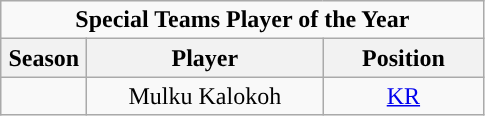<table class="wikitable sortable" style="text-align:center">
<tr>
<td colspan="4"><strong>Special Teams Player of the Year</strong></td>
</tr>
<tr>
<th style="width:50px; ">Season</th>
<th style="width:150px; ">Player</th>
<th style="width:100px; ">Position</th>
</tr>
<tr>
<td></td>
<td>Mulku Kalokoh</td>
<td><a href='#'>KR</a></td>
</tr>
</table>
